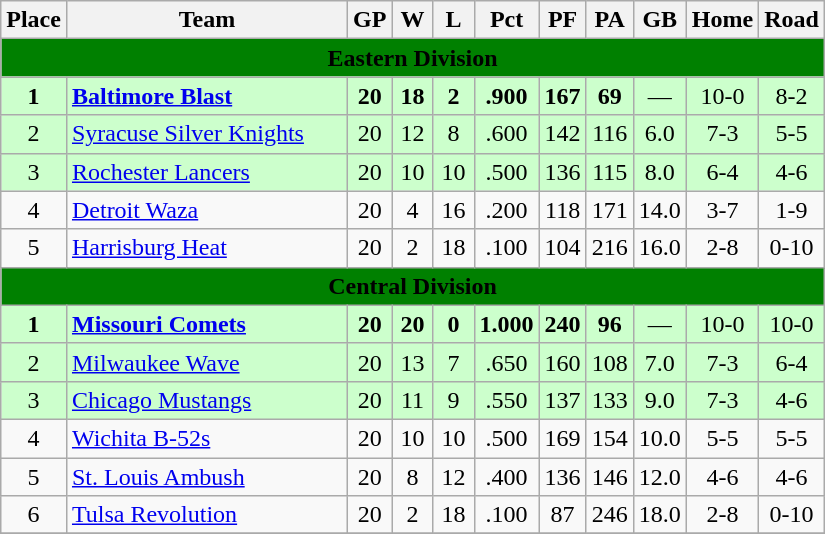<table class="wikitable" style="text-align: center;">
<tr>
<th>Place</th>
<th width="180">Team</th>
<th width="20">GP</th>
<th width="20">W</th>
<th width="20">L</th>
<th width="20">Pct</th>
<th width="20">PF</th>
<th width="20">PA</th>
<th width="25">GB</th>
<th width="30">Home</th>
<th width="35">Road</th>
</tr>
<tr>
<th style=background-color:Green colspan=11><span>Eastern Division</span></th>
</tr>
<tr bgcolor=#ccffcc>
<td><strong>1</strong></td>
<td align=left><strong><a href='#'>Baltimore Blast</a></strong></td>
<td><strong>20</strong></td>
<td><strong>18</strong></td>
<td><strong>2</strong></td>
<td><strong>.900</strong></td>
<td><strong>167</strong></td>
<td><strong>69</strong></td>
<td>—</td>
<td>10-0</td>
<td>8-2</td>
</tr>
<tr bgcolor=#ccffcc>
<td>2</td>
<td align=left><a href='#'>Syracuse Silver Knights</a></td>
<td>20</td>
<td>12</td>
<td>8</td>
<td>.600</td>
<td>142</td>
<td>116</td>
<td>6.0</td>
<td>7-3</td>
<td>5-5</td>
</tr>
<tr bgcolor=#ccffcc>
<td>3</td>
<td align=left><a href='#'>Rochester Lancers</a></td>
<td>20</td>
<td>10</td>
<td>10</td>
<td>.500</td>
<td>136</td>
<td>115</td>
<td>8.0</td>
<td>6-4</td>
<td>4-6</td>
</tr>
<tr>
<td>4</td>
<td align=left><a href='#'>Detroit Waza</a></td>
<td>20</td>
<td>4</td>
<td>16</td>
<td>.200</td>
<td>118</td>
<td>171</td>
<td>14.0</td>
<td>3-7</td>
<td>1-9</td>
</tr>
<tr>
<td>5</td>
<td align=left><a href='#'>Harrisburg Heat</a></td>
<td>20</td>
<td>2</td>
<td>18</td>
<td>.100</td>
<td>104</td>
<td>216</td>
<td>16.0</td>
<td>2-8</td>
<td>0-10</td>
</tr>
<tr>
<th style=background-color:Green colspan=11><span>Central Division</span></th>
</tr>
<tr bgcolor=#ccffcc>
<td><strong>1</strong></td>
<td align=left><strong><a href='#'>Missouri Comets</a></strong></td>
<td><strong>20</strong></td>
<td><strong>20</strong></td>
<td><strong>0</strong></td>
<td><strong>1.000</strong></td>
<td><strong>240</strong></td>
<td><strong>96</strong></td>
<td>—</td>
<td>10-0</td>
<td>10-0</td>
</tr>
<tr bgcolor=#ccffcc>
<td>2</td>
<td align=left><a href='#'>Milwaukee Wave</a></td>
<td>20</td>
<td>13</td>
<td>7</td>
<td>.650</td>
<td>160</td>
<td>108</td>
<td>7.0</td>
<td>7-3</td>
<td>6-4</td>
</tr>
<tr bgcolor=#ccffcc>
<td>3</td>
<td align=left><a href='#'>Chicago Mustangs</a></td>
<td>20</td>
<td>11</td>
<td>9</td>
<td>.550</td>
<td>137</td>
<td>133</td>
<td>9.0</td>
<td>7-3</td>
<td>4-6</td>
</tr>
<tr>
<td>4</td>
<td align=left><a href='#'>Wichita B-52s</a></td>
<td>20</td>
<td>10</td>
<td>10</td>
<td>.500</td>
<td>169</td>
<td>154</td>
<td>10.0</td>
<td>5-5</td>
<td>5-5</td>
</tr>
<tr>
<td>5</td>
<td align=left><a href='#'>St. Louis Ambush</a></td>
<td>20</td>
<td>8</td>
<td>12</td>
<td>.400</td>
<td>136</td>
<td>146</td>
<td>12.0</td>
<td>4-6</td>
<td>4-6</td>
</tr>
<tr>
<td>6</td>
<td align=left><a href='#'>Tulsa Revolution</a></td>
<td>20</td>
<td>2</td>
<td>18</td>
<td>.100</td>
<td>87</td>
<td>246</td>
<td>18.0</td>
<td>2-8</td>
<td>0-10</td>
</tr>
<tr>
</tr>
</table>
